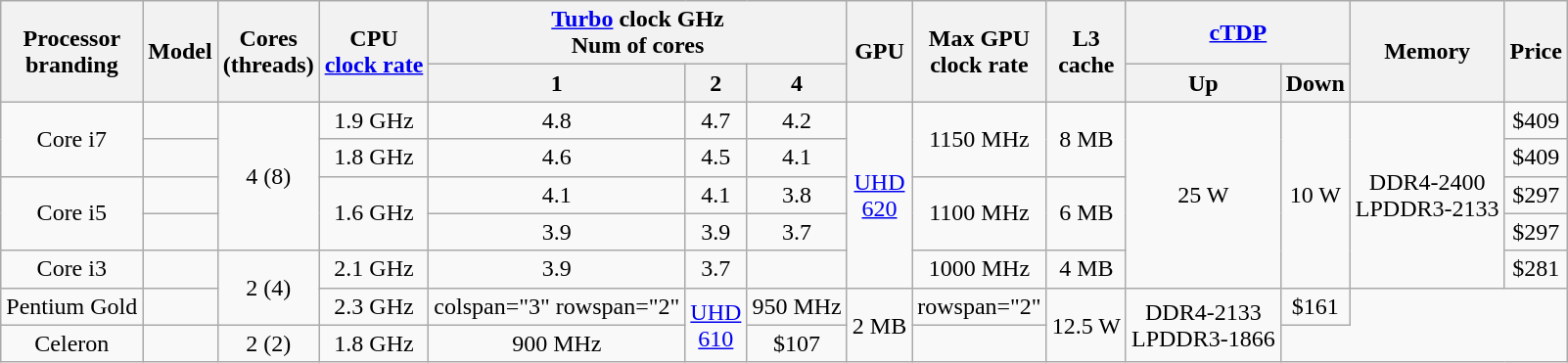<table class="wikitable sortable" style="text-align: center;">
<tr>
<th rowspan="2">Processor<br>branding</th>
<th rowspan="2">Model</th>
<th rowspan="2">Cores<br>(threads)</th>
<th rowspan="2">CPU<br><a href='#'>clock rate</a></th>
<th colspan="3"><a href='#'>Turbo</a> clock GHz<br>Num of cores</th>
<th rowspan="2">GPU</th>
<th rowspan="2">Max GPU<br>clock rate</th>
<th rowspan="2">L3<br>cache</th>
<th colspan="2"><a href='#'>cTDP</a></th>
<th rowspan="2">Memory</th>
<th rowspan="2">Price</th>
</tr>
<tr>
<th>1</th>
<th>2</th>
<th>4</th>
<th>Up</th>
<th>Down</th>
</tr>
<tr>
<td rowspan="2">Core i7</td>
<td></td>
<td rowspan="4">4 (8)</td>
<td>1.9 GHz</td>
<td>4.8</td>
<td>4.7</td>
<td>4.2</td>
<td rowspan="5"><a href='#'>UHD<br>620</a></td>
<td rowspan="2">1150 MHz</td>
<td rowspan="2">8 MB</td>
<td rowspan="5">25 W</td>
<td rowspan="5">10 W</td>
<td rowspan="5">DDR4-2400<br>LPDDR3-2133</td>
<td>$409</td>
</tr>
<tr>
<td></td>
<td>1.8 GHz</td>
<td>4.6</td>
<td>4.5</td>
<td>4.1</td>
<td>$409</td>
</tr>
<tr>
<td rowspan="2">Core i5</td>
<td></td>
<td rowspan="2">1.6 GHz</td>
<td>4.1</td>
<td>4.1</td>
<td>3.8</td>
<td rowspan="2">1100 MHz</td>
<td rowspan="2">6 MB</td>
<td>$297</td>
</tr>
<tr>
<td></td>
<td>3.9</td>
<td>3.9</td>
<td>3.7</td>
<td>$297</td>
</tr>
<tr>
<td>Core i3</td>
<td></td>
<td rowspan="2">2 (4)</td>
<td>2.1 GHz</td>
<td>3.9</td>
<td>3.7</td>
<td></td>
<td>1000 MHz</td>
<td>4 MB</td>
<td>$281</td>
</tr>
<tr>
<td>Pentium Gold</td>
<td></td>
<td>2.3 GHz</td>
<td>colspan="3" rowspan="2" </td>
<td rowspan="2"><a href='#'>UHD<br>610</a></td>
<td>950 MHz</td>
<td rowspan="2">2 MB</td>
<td>rowspan="2" </td>
<td rowspan="2">12.5 W</td>
<td rowspan="2">DDR4-2133<br>LPDDR3-1866</td>
<td>$161</td>
</tr>
<tr>
<td>Celeron</td>
<td></td>
<td>2 (2)</td>
<td>1.8 GHz</td>
<td>900 MHz</td>
<td>$107</td>
</tr>
</table>
